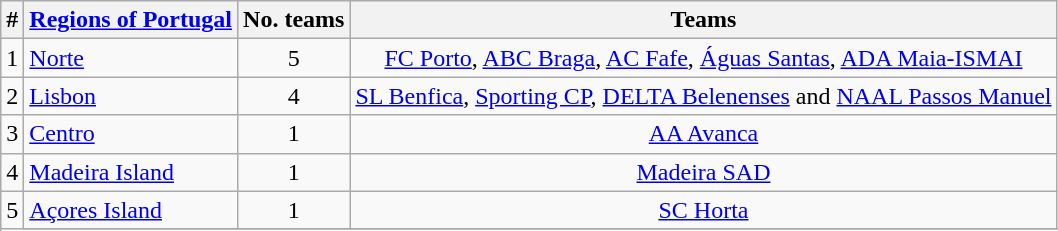<table class="wikitable">
<tr>
<th>#</th>
<th><a href='#'>Regions of Portugal</a></th>
<th>No. teams</th>
<th>Teams</th>
</tr>
<tr>
<td rowspan=1>1</td>
<td><a href='#'>Norte</a></td>
<td align=center>5</td>
<td align=center><a href='#'>FC Porto</a>, <a href='#'>ABC Braga</a>, <a href='#'>AC Fafe</a>, <a href='#'>Águas Santas</a>, <a href='#'>ADA Maia-ISMAI</a></td>
</tr>
<tr>
<td rowspan=1>2</td>
<td><a href='#'>Lisbon</a></td>
<td align=center>4</td>
<td align=center><a href='#'>SL Benfica</a>, <a href='#'>Sporting CP</a>, <a href='#'>DELTA Belenenses</a> and <a href='#'>NAAL Passos Manuel</a></td>
</tr>
<tr>
<td rowspan=1>3</td>
<td><a href='#'>Centro</a></td>
<td align=center>1</td>
<td align=center><a href='#'>AA Avanca</a></td>
</tr>
<tr>
<td rowspan=1>4</td>
<td><a href='#'>Madeira Island</a></td>
<td align=center>1</td>
<td align=center><a href='#'>Madeira SAD</a></td>
</tr>
<tr>
<td rowspan=5>5</td>
<td><a href='#'>Açores Island</a></td>
<td align=center>1</td>
<td align=center><a href='#'>SC Horta</a></td>
</tr>
<tr>
</tr>
</table>
